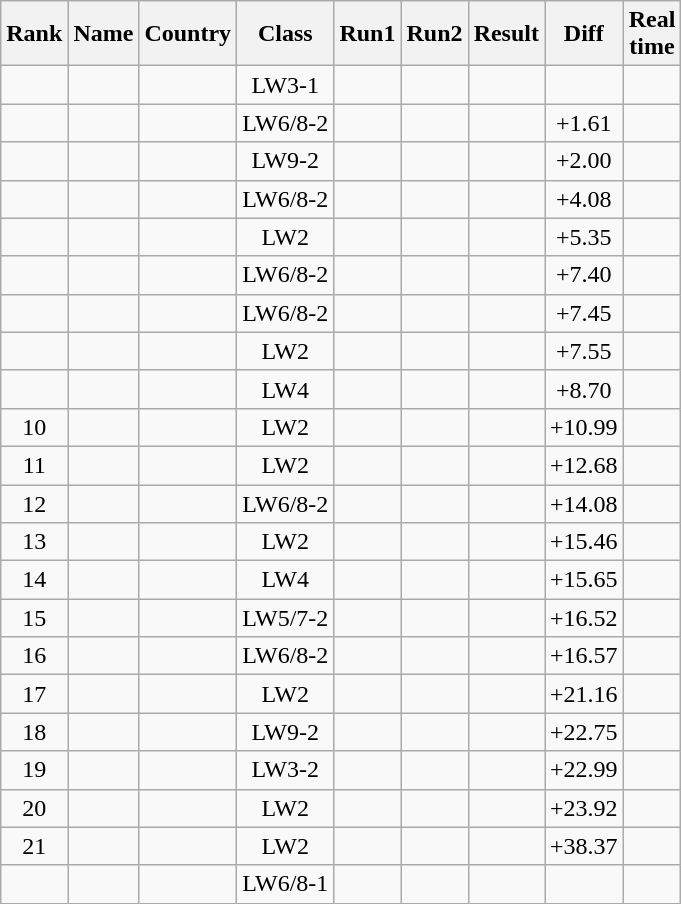<table class="wikitable sortable" style="text-align:center">
<tr>
<th>Rank</th>
<th>Name</th>
<th>Country</th>
<th>Class</th>
<th>Run1</th>
<th>Run2</th>
<th>Result</th>
<th Class="unsortable">Diff</th>
<th>Real<br>time</th>
</tr>
<tr>
<td></td>
<td align=left></td>
<td align=left></td>
<td>LW3-1</td>
<td></td>
<td></td>
<td></td>
<td></td>
<td></td>
</tr>
<tr>
<td></td>
<td align=left></td>
<td align=left></td>
<td>LW6/8-2</td>
<td></td>
<td></td>
<td></td>
<td>+1.61</td>
<td></td>
</tr>
<tr>
<td></td>
<td align=left></td>
<td align=left></td>
<td>LW9-2</td>
<td></td>
<td></td>
<td></td>
<td>+2.00</td>
<td></td>
</tr>
<tr>
<td></td>
<td align=left></td>
<td align=left></td>
<td>LW6/8-2</td>
<td></td>
<td></td>
<td></td>
<td>+4.08</td>
<td></td>
</tr>
<tr>
<td></td>
<td align=left></td>
<td align=left></td>
<td>LW2</td>
<td></td>
<td></td>
<td></td>
<td>+5.35</td>
<td></td>
</tr>
<tr>
<td></td>
<td align=left></td>
<td align=left></td>
<td>LW6/8-2</td>
<td></td>
<td></td>
<td></td>
<td>+7.40</td>
<td></td>
</tr>
<tr>
<td></td>
<td align=left></td>
<td align=left></td>
<td>LW6/8-2</td>
<td></td>
<td></td>
<td></td>
<td>+7.45</td>
<td></td>
</tr>
<tr>
<td></td>
<td align=left></td>
<td align=left></td>
<td>LW2</td>
<td></td>
<td></td>
<td></td>
<td>+7.55</td>
<td></td>
</tr>
<tr>
<td></td>
<td align=left></td>
<td align=left></td>
<td>LW4</td>
<td></td>
<td></td>
<td></td>
<td>+8.70</td>
<td></td>
</tr>
<tr>
<td>10</td>
<td align=left></td>
<td align=left></td>
<td>LW2</td>
<td></td>
<td></td>
<td></td>
<td>+10.99</td>
<td></td>
</tr>
<tr>
<td>11</td>
<td align=left></td>
<td align=left></td>
<td>LW2</td>
<td></td>
<td></td>
<td></td>
<td>+12.68</td>
<td></td>
</tr>
<tr>
<td>12</td>
<td align=left></td>
<td align=left></td>
<td>LW6/8-2</td>
<td></td>
<td></td>
<td></td>
<td>+14.08</td>
<td></td>
</tr>
<tr>
<td>13</td>
<td align=left></td>
<td align=left></td>
<td>LW2</td>
<td></td>
<td></td>
<td></td>
<td>+15.46</td>
<td></td>
</tr>
<tr>
<td>14</td>
<td align=left></td>
<td align=left></td>
<td>LW4</td>
<td></td>
<td></td>
<td></td>
<td>+15.65</td>
<td></td>
</tr>
<tr>
<td>15</td>
<td align=left></td>
<td align=left></td>
<td>LW5/7-2</td>
<td></td>
<td></td>
<td></td>
<td>+16.52</td>
<td></td>
</tr>
<tr>
<td>16</td>
<td align=left></td>
<td align=left></td>
<td>LW6/8-2</td>
<td></td>
<td></td>
<td></td>
<td>+16.57</td>
<td></td>
</tr>
<tr>
<td>17</td>
<td align=left></td>
<td align=left></td>
<td>LW2</td>
<td></td>
<td></td>
<td></td>
<td>+21.16</td>
<td></td>
</tr>
<tr>
<td>18</td>
<td align=left></td>
<td align=left></td>
<td>LW9-2</td>
<td></td>
<td></td>
<td></td>
<td>+22.75</td>
<td></td>
</tr>
<tr>
<td>19</td>
<td align=left></td>
<td align=left></td>
<td>LW3-2</td>
<td></td>
<td></td>
<td></td>
<td>+22.99</td>
<td></td>
</tr>
<tr>
<td>20</td>
<td align=left></td>
<td align=left></td>
<td>LW2</td>
<td></td>
<td></td>
<td></td>
<td>+23.92</td>
<td></td>
</tr>
<tr>
<td>21</td>
<td align=left></td>
<td align=left></td>
<td>LW2</td>
<td></td>
<td></td>
<td></td>
<td>+38.37</td>
<td></td>
</tr>
<tr>
<td></td>
<td align=left></td>
<td align=left></td>
<td>LW6/8-1</td>
<td></td>
<td></td>
<td></td>
<td></td>
<td></td>
</tr>
</table>
